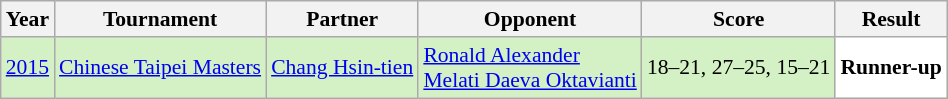<table class="sortable wikitable" style="font-size: 90%;">
<tr>
<th>Year</th>
<th>Tournament</th>
<th>Partner</th>
<th>Opponent</th>
<th>Score</th>
<th>Result</th>
</tr>
<tr style="background:#D4F1C5">
<td align="center"><a href='#'>2015</a></td>
<td align="left"><a href='#'>Chinese Taipei Masters</a></td>
<td align="left"> <a href='#'>Chang Hsin-tien</a></td>
<td align="left"> <a href='#'>Ronald Alexander</a><br> <a href='#'>Melati Daeva Oktavianti</a></td>
<td align="left">18–21, 27–25, 15–21</td>
<td style="text-align:left; background:white"> <strong>Runner-up</strong></td>
</tr>
</table>
